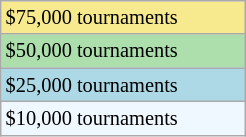<table class="wikitable" style="font-size:85%;" width=13%>
<tr style="background:#f7e98e;">
<td>$75,000 tournaments</td>
</tr>
<tr style="background:#addfad;">
<td>$50,000 tournaments</td>
</tr>
<tr style="background:lightblue;">
<td>$25,000 tournaments</td>
</tr>
<tr style="background:#f0f8ff;">
<td>$10,000 tournaments</td>
</tr>
</table>
